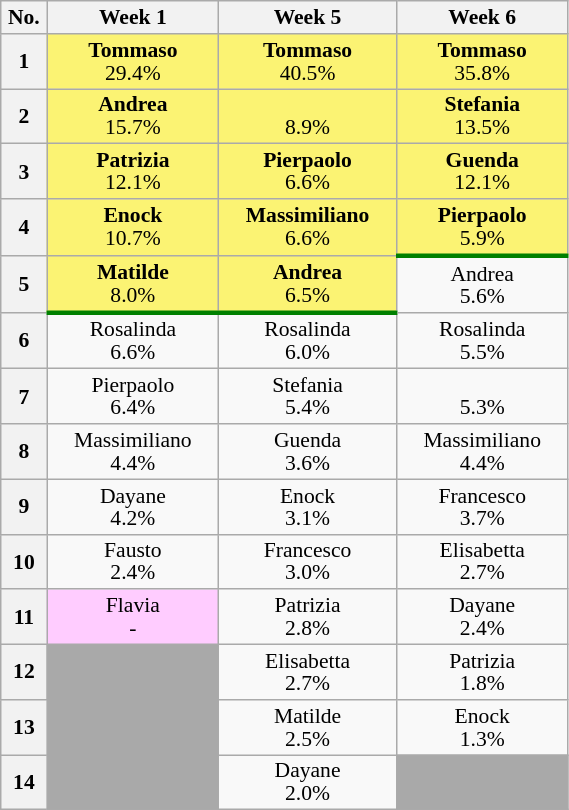<table class="wikitable" style="text-align:center; font-size:90%; line-height:15px; width:30%">
<tr>
<th style="width:1%">No.</th>
<th style="width:10%">Week 1<br></th>
<th style="width:10%">Week 5<br></th>
<th style="width:10%">Week 6<br></th>
</tr>
<tr>
<th>1</th>
<td style="background-color:#FBF373;"><strong>Tommaso</strong><br>29.4%</td>
<td style="background-color:#FBF373;"><strong>Tommaso</strong><br>40.5%</td>
<td style="background-color:#FBF373;"><strong>Tommaso</strong><br>35.8%</td>
</tr>
<tr>
<th>2</th>
<td style="background-color:#FBF373;"><strong>Andrea</strong><br>15.7%</td>
<td style="background-color:#FBF373;"><strong></strong><br>8.9%</td>
<td style="background-color:#FBF373;"><strong>Stefania</strong><br>13.5%</td>
</tr>
<tr>
<th>3</th>
<td style="background-color:#FBF373;"><strong>Patrizia</strong><br>12.1%</td>
<td style="background-color:#FBF373;"><strong>Pierpaolo</strong><br>6.6%</td>
<td style="background-color:#FBF373;"><strong>Guenda</strong><br>12.1%</td>
</tr>
<tr>
<th>4</th>
<td style="background-color:#FBF373;"><strong>Enock</strong><br>10.7%</td>
<td style="background-color:#FBF373;"><strong>Massimiliano</strong><br>6.6%</td>
<td style="border-bottom:3px solid green; background-color:#FBF373;"><strong>Pierpaolo</strong><br>5.9%</td>
</tr>
<tr>
<th>5</th>
<td style="border-bottom:3px solid green; background-color:#FBF373;"><strong>Matilde</strong><br>8.0%</td>
<td style="border-bottom:3px solid green; background-color:#FBF373;"><strong>Andrea</strong><br>6.5%</td>
<td>Andrea<br>5.6%</td>
</tr>
<tr>
<th>6</th>
<td>Rosalinda<br>6.6%</td>
<td>Rosalinda<br>6.0%</td>
<td>Rosalinda<br>5.5%</td>
</tr>
<tr>
<th>7</th>
<td>Pierpaolo<br>6.4%</td>
<td>Stefania<br>5.4%</td>
<td><br>5.3%</td>
</tr>
<tr>
<th>8</th>
<td>Massimiliano<br>4.4%</td>
<td>Guenda<br>3.6%</td>
<td>Massimiliano<br>4.4%</td>
</tr>
<tr>
<th>9</th>
<td>Dayane<br>4.2%</td>
<td>Enock<br>3.1%</td>
<td>Francesco<br>3.7%</td>
</tr>
<tr>
<th>10</th>
<td>Fausto<br>2.4%</td>
<td>Francesco<br>3.0%</td>
<td>Elisabetta<br>2.7%</td>
</tr>
<tr>
<th>11</th>
<td style="background-color:#FCF;">Flavia<br>-</td>
<td>Patrizia<br>2.8%</td>
<td>Dayane<br>2.4%</td>
</tr>
<tr>
<th>12</th>
<td rowspan="3" bgcolor="darkgray"></td>
<td>Elisabetta<br>2.7%</td>
<td>Patrizia<br>1.8%</td>
</tr>
<tr>
<th>13</th>
<td>Matilde<br>2.5%</td>
<td>Enock<br>1.3%</td>
</tr>
<tr>
<th>14</th>
<td>Dayane<br>2.0%</td>
<td bgcolor="darkgray"></td>
</tr>
</table>
